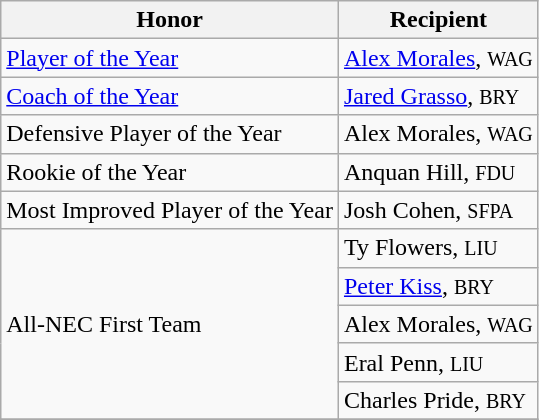<table class="wikitable" border="1">
<tr>
<th>Honor</th>
<th>Recipient</th>
</tr>
<tr>
<td><a href='#'>Player of the Year</a></td>
<td><a href='#'>Alex Morales</a>, <small>WAG</small></td>
</tr>
<tr>
<td><a href='#'>Coach of the Year</a></td>
<td><a href='#'>Jared Grasso</a>, <small>BRY</small></td>
</tr>
<tr>
<td>Defensive Player of the Year</td>
<td>Alex Morales, <small>WAG</small></td>
</tr>
<tr>
<td>Rookie of the Year</td>
<td>Anquan Hill, <small>FDU</small></td>
</tr>
<tr>
<td>Most Improved Player of the Year</td>
<td>Josh Cohen, <small>SFPA</small></td>
</tr>
<tr>
<td rowspan="5" valign="middle">All-NEC First Team</td>
<td>Ty Flowers, <small>LIU</small></td>
</tr>
<tr>
<td><a href='#'>Peter Kiss</a>, <small>BRY</small></td>
</tr>
<tr>
<td>Alex Morales, <small>WAG</small></td>
</tr>
<tr>
<td>Eral Penn, <small>LIU</small></td>
</tr>
<tr>
<td>Charles Pride, <small>BRY</small></td>
</tr>
<tr>
</tr>
</table>
